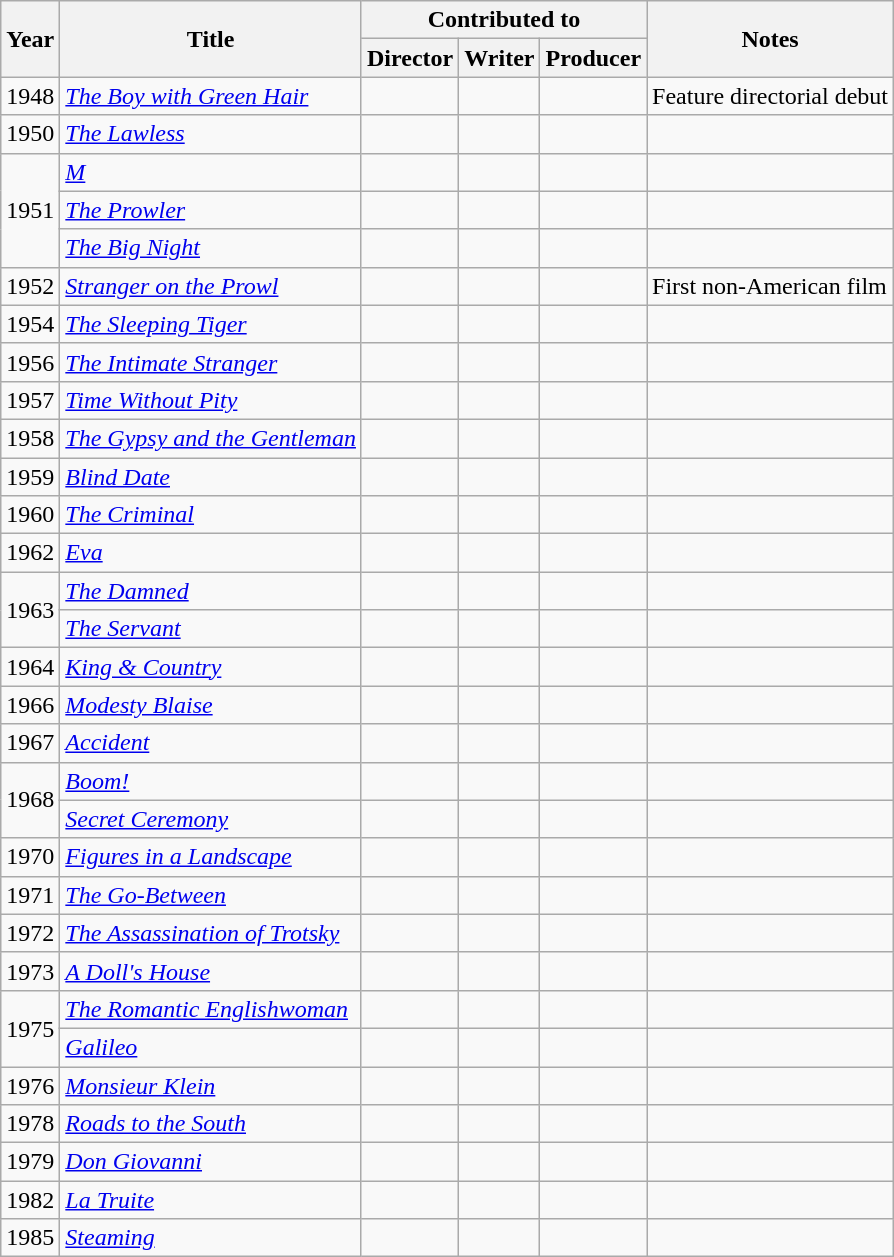<table class="wikitable">
<tr>
<th rowspan="2">Year</th>
<th rowspan="2">Title</th>
<th colspan="3">Contributed to</th>
<th rowspan="2">Notes</th>
</tr>
<tr>
<th>Director</th>
<th>Writer</th>
<th>Producer</th>
</tr>
<tr>
<td>1948</td>
<td><em><a href='#'>The Boy with Green Hair</a></em></td>
<td></td>
<td></td>
<td></td>
<td>Feature directorial debut</td>
</tr>
<tr>
<td>1950</td>
<td><em><a href='#'>The Lawless</a></em></td>
<td></td>
<td></td>
<td></td>
<td></td>
</tr>
<tr>
<td rowspan=3>1951</td>
<td><em><a href='#'>M</a></em></td>
<td></td>
<td></td>
<td></td>
<td></td>
</tr>
<tr>
<td><em><a href='#'>The Prowler</a></em></td>
<td></td>
<td></td>
<td></td>
<td></td>
</tr>
<tr>
<td><em><a href='#'>The Big Night</a></em></td>
<td></td>
<td></td>
<td></td>
<td></td>
</tr>
<tr>
<td>1952</td>
<td><em><a href='#'>Stranger on the Prowl</a></em></td>
<td></td>
<td></td>
<td></td>
<td>First non-American film</td>
</tr>
<tr>
<td>1954</td>
<td><em><a href='#'>The Sleeping Tiger</a></em></td>
<td></td>
<td></td>
<td></td>
<td></td>
</tr>
<tr>
<td>1956</td>
<td><em><a href='#'>The Intimate Stranger</a></em></td>
<td></td>
<td></td>
<td></td>
<td></td>
</tr>
<tr>
<td>1957</td>
<td><em><a href='#'>Time Without Pity</a></em></td>
<td></td>
<td></td>
<td></td>
<td></td>
</tr>
<tr>
<td>1958</td>
<td><em><a href='#'>The Gypsy and the Gentleman</a></em></td>
<td></td>
<td></td>
<td></td>
<td></td>
</tr>
<tr>
<td>1959</td>
<td><em><a href='#'>Blind Date</a></em></td>
<td></td>
<td></td>
<td></td>
<td></td>
</tr>
<tr>
<td>1960</td>
<td><em><a href='#'>The Criminal</a></em></td>
<td></td>
<td></td>
<td></td>
<td></td>
</tr>
<tr>
<td>1962</td>
<td><em><a href='#'>Eva</a></em></td>
<td></td>
<td></td>
<td></td>
<td></td>
</tr>
<tr>
<td rowspan=2>1963</td>
<td><em><a href='#'>The Damned</a></em></td>
<td></td>
<td></td>
<td></td>
<td></td>
</tr>
<tr>
<td><em><a href='#'>The Servant</a></em></td>
<td></td>
<td></td>
<td></td>
<td></td>
</tr>
<tr>
<td>1964</td>
<td><em><a href='#'>King & Country</a></em></td>
<td></td>
<td></td>
<td></td>
<td></td>
</tr>
<tr>
<td>1966</td>
<td><em><a href='#'>Modesty Blaise</a></em></td>
<td></td>
<td></td>
<td></td>
<td></td>
</tr>
<tr>
<td>1967</td>
<td><em><a href='#'>Accident</a></em></td>
<td></td>
<td></td>
<td></td>
<td></td>
</tr>
<tr>
<td rowspan=2>1968</td>
<td><em><a href='#'>Boom!</a></em></td>
<td></td>
<td></td>
<td></td>
<td></td>
</tr>
<tr>
<td><em><a href='#'>Secret Ceremony</a></em></td>
<td></td>
<td></td>
<td></td>
<td></td>
</tr>
<tr>
<td>1970</td>
<td><em><a href='#'>Figures in a Landscape</a></em></td>
<td></td>
<td></td>
<td></td>
<td></td>
</tr>
<tr>
<td>1971</td>
<td><em><a href='#'>The Go-Between</a></em></td>
<td></td>
<td></td>
<td></td>
<td></td>
</tr>
<tr>
<td>1972</td>
<td><em><a href='#'>The Assassination of Trotsky</a></em></td>
<td></td>
<td></td>
<td></td>
<td></td>
</tr>
<tr>
<td>1973</td>
<td><em><a href='#'>A Doll's House</a></em></td>
<td></td>
<td></td>
<td></td>
<td></td>
</tr>
<tr>
<td rowspan=2>1975</td>
<td><em><a href='#'>The Romantic Englishwoman</a></em></td>
<td></td>
<td></td>
<td></td>
<td></td>
</tr>
<tr>
<td><em><a href='#'>Galileo</a></em></td>
<td></td>
<td></td>
<td></td>
<td></td>
</tr>
<tr>
<td>1976</td>
<td><em><a href='#'>Monsieur Klein</a></em></td>
<td></td>
<td></td>
<td></td>
<td></td>
</tr>
<tr>
<td>1978</td>
<td><em><a href='#'>Roads to the South</a></em></td>
<td></td>
<td></td>
<td></td>
<td></td>
</tr>
<tr>
<td>1979</td>
<td><em><a href='#'>Don Giovanni</a></em></td>
<td></td>
<td></td>
<td></td>
<td></td>
</tr>
<tr>
<td>1982</td>
<td><em><a href='#'>La Truite</a></em></td>
<td></td>
<td></td>
<td></td>
<td></td>
</tr>
<tr>
<td>1985</td>
<td><em><a href='#'>Steaming</a></em></td>
<td></td>
<td></td>
<td></td>
<td></td>
</tr>
</table>
